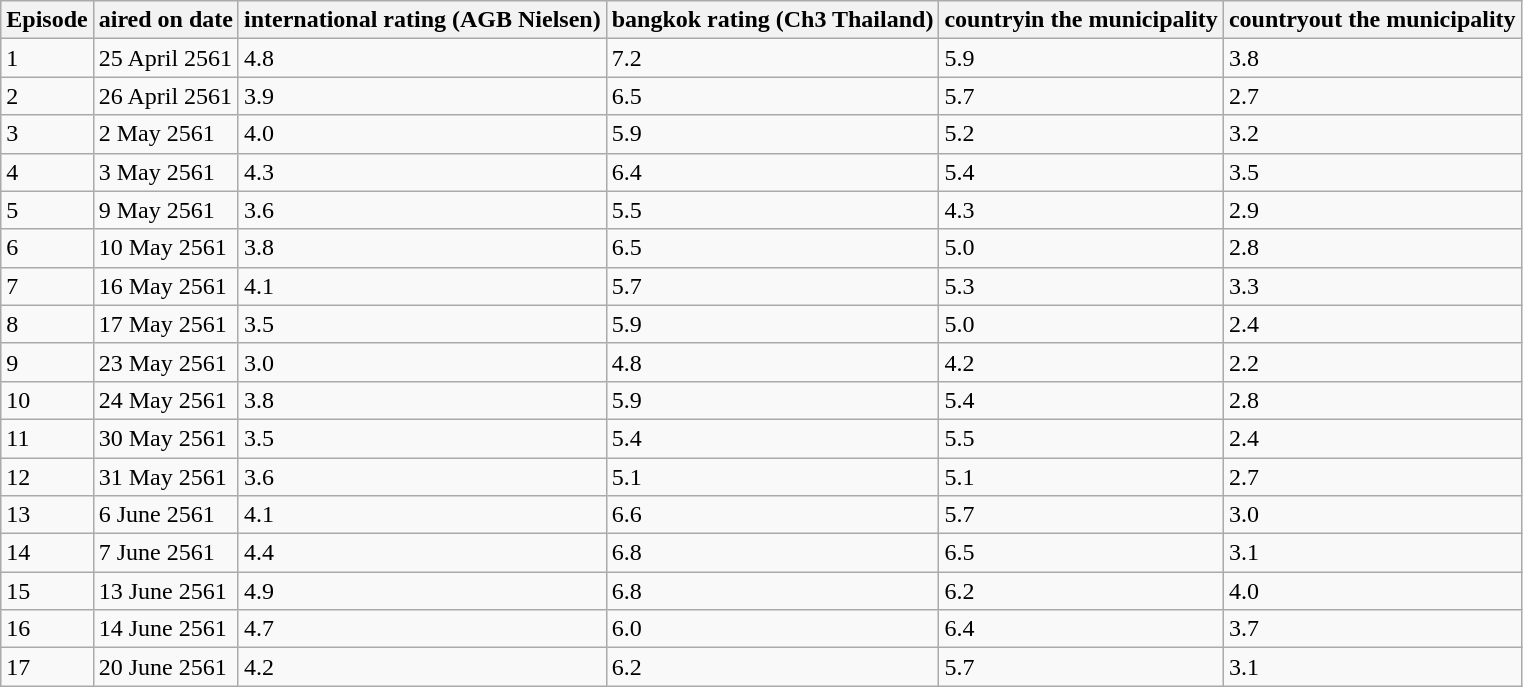<table class="wikitable">
<tr>
<th><strong>Episode</strong></th>
<th><strong>aired on date</strong></th>
<th>international rating (AGB Nielsen)</th>
<th>bangkok rating (Ch3 Thailand)</th>
<th>country<abbr>in the municipality</abbr></th>
<th>country<abbr>out the municipality</abbr></th>
</tr>
<tr>
<td>1</td>
<td>25 April 2561</td>
<td>4.8</td>
<td>7.2</td>
<td>5.9</td>
<td>3.8</td>
</tr>
<tr>
<td>2</td>
<td>26 April 2561</td>
<td>3.9</td>
<td>6.5</td>
<td>5.7</td>
<td>2.7</td>
</tr>
<tr>
<td>3</td>
<td>2 May 2561</td>
<td>4.0</td>
<td>5.9</td>
<td>5.2</td>
<td>3.2</td>
</tr>
<tr>
<td>4</td>
<td>3 May 2561</td>
<td>4.3</td>
<td>6.4</td>
<td>5.4</td>
<td>3.5</td>
</tr>
<tr>
<td>5</td>
<td>9 May 2561</td>
<td>3.6</td>
<td>5.5</td>
<td>4.3</td>
<td>2.9</td>
</tr>
<tr>
<td>6</td>
<td>10 May 2561</td>
<td>3.8</td>
<td>6.5</td>
<td>5.0</td>
<td>2.8</td>
</tr>
<tr>
<td>7</td>
<td>16 May 2561</td>
<td>4.1</td>
<td>5.7</td>
<td>5.3</td>
<td>3.3</td>
</tr>
<tr>
<td>8</td>
<td>17 May 2561</td>
<td>3.5</td>
<td>5.9</td>
<td>5.0</td>
<td>2.4</td>
</tr>
<tr>
<td>9</td>
<td>23 May 2561</td>
<td>3.0</td>
<td>4.8</td>
<td>4.2</td>
<td>2.2</td>
</tr>
<tr>
<td>10</td>
<td>24 May 2561</td>
<td>3.8</td>
<td>5.9</td>
<td>5.4</td>
<td>2.8</td>
</tr>
<tr>
<td>11</td>
<td>30 May 2561</td>
<td>3.5</td>
<td>5.4</td>
<td>5.5</td>
<td>2.4</td>
</tr>
<tr>
<td>12</td>
<td>31 May 2561</td>
<td>3.6</td>
<td>5.1</td>
<td>5.1</td>
<td>2.7</td>
</tr>
<tr>
<td>13</td>
<td>6 June 2561</td>
<td>4.1</td>
<td>6.6</td>
<td>5.7</td>
<td>3.0</td>
</tr>
<tr>
<td>14</td>
<td>7 June 2561</td>
<td>4.4</td>
<td>6.8</td>
<td>6.5</td>
<td>3.1</td>
</tr>
<tr>
<td>15</td>
<td>13 June 2561</td>
<td>4.9</td>
<td>6.8</td>
<td>6.2</td>
<td>4.0</td>
</tr>
<tr>
<td>16</td>
<td>14 June 2561</td>
<td>4.7</td>
<td>6.0</td>
<td>6.4</td>
<td>3.7</td>
</tr>
<tr>
<td>17</td>
<td>20 June 2561</td>
<td>4.2</td>
<td>6.2</td>
<td>5.7</td>
<td>3.1</td>
</tr>
</table>
